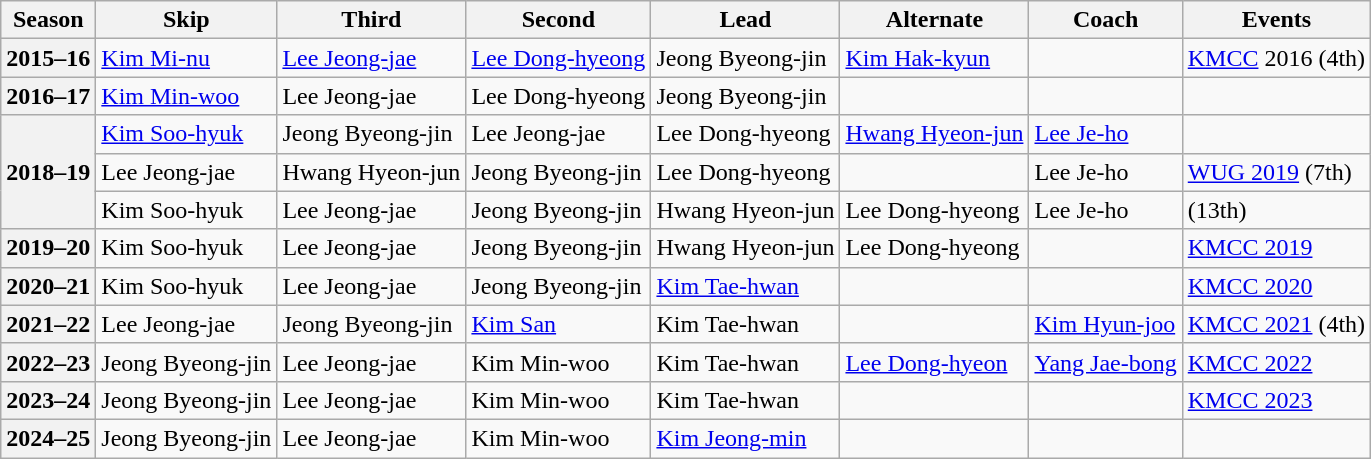<table class="wikitable">
<tr>
<th scope="col">Season</th>
<th scope="col">Skip</th>
<th scope="col">Third</th>
<th scope="col">Second</th>
<th scope="col">Lead</th>
<th scope="col">Alternate</th>
<th scope="col">Coach</th>
<th scope="col">Events</th>
</tr>
<tr>
<th scope="row">2015–16</th>
<td><a href='#'>Kim Mi-nu</a></td>
<td><a href='#'>Lee Jeong-jae</a></td>
<td><a href='#'>Lee Dong-hyeong</a></td>
<td>Jeong Byeong-jin</td>
<td><a href='#'>Kim Hak-kyun</a></td>
<td></td>
<td><a href='#'>KMCC</a> 2016 (4th)</td>
</tr>
<tr>
<th scope="row">2016–17</th>
<td><a href='#'>Kim Min-woo</a></td>
<td>Lee Jeong-jae</td>
<td>Lee Dong-hyeong</td>
<td>Jeong Byeong-jin</td>
<td></td>
<td></td>
<td></td>
</tr>
<tr>
<th scope="row" rowspan=3>2018–19</th>
<td><a href='#'>Kim Soo-hyuk</a></td>
<td>Jeong Byeong-jin</td>
<td>Lee Jeong-jae</td>
<td>Lee Dong-hyeong</td>
<td><a href='#'>Hwang Hyeon-jun</a></td>
<td><a href='#'>Lee Je-ho</a></td>
<td> </td>
</tr>
<tr>
<td>Lee Jeong-jae</td>
<td>Hwang Hyeon-jun</td>
<td>Jeong Byeong-jin</td>
<td>Lee Dong-hyeong</td>
<td></td>
<td>Lee Je-ho</td>
<td><a href='#'>WUG 2019</a> (7th)</td>
</tr>
<tr>
<td>Kim Soo-hyuk</td>
<td>Lee Jeong-jae</td>
<td>Jeong Byeong-jin</td>
<td>Hwang Hyeon-jun</td>
<td>Lee Dong-hyeong</td>
<td>Lee Je-ho</td>
<td> (13th)</td>
</tr>
<tr>
<th scope="row">2019–20</th>
<td>Kim Soo-hyuk</td>
<td>Lee Jeong-jae</td>
<td>Jeong Byeong-jin</td>
<td>Hwang Hyeon-jun</td>
<td>Lee Dong-hyeong</td>
<td></td>
<td><a href='#'>KMCC 2019</a> </td>
</tr>
<tr>
<th scope="row">2020–21</th>
<td>Kim Soo-hyuk</td>
<td>Lee Jeong-jae</td>
<td>Jeong Byeong-jin</td>
<td><a href='#'>Kim Tae-hwan</a></td>
<td></td>
<td></td>
<td><a href='#'>KMCC 2020</a> </td>
</tr>
<tr>
<th scope="row">2021–22</th>
<td>Lee Jeong-jae</td>
<td>Jeong Byeong-jin</td>
<td><a href='#'>Kim San</a></td>
<td>Kim Tae-hwan</td>
<td></td>
<td><a href='#'>Kim Hyun-joo</a></td>
<td><a href='#'>KMCC 2021</a> (4th)</td>
</tr>
<tr>
<th scope="row">2022–23</th>
<td>Jeong Byeong-jin</td>
<td>Lee Jeong-jae</td>
<td>Kim Min-woo</td>
<td>Kim Tae-hwan</td>
<td><a href='#'>Lee Dong-hyeon</a></td>
<td><a href='#'>Yang Jae-bong</a></td>
<td><a href='#'>KMCC 2022</a> </td>
</tr>
<tr>
<th scope="row">2023–24</th>
<td>Jeong Byeong-jin</td>
<td>Lee Jeong-jae</td>
<td>Kim Min-woo</td>
<td>Kim Tae-hwan</td>
<td></td>
<td></td>
<td><a href='#'>KMCC 2023</a> </td>
</tr>
<tr>
<th scope="row">2024–25</th>
<td>Jeong Byeong-jin</td>
<td>Lee Jeong-jae</td>
<td>Kim Min-woo</td>
<td><a href='#'>Kim Jeong-min</a></td>
<td></td>
<td></td>
<td></td>
</tr>
</table>
